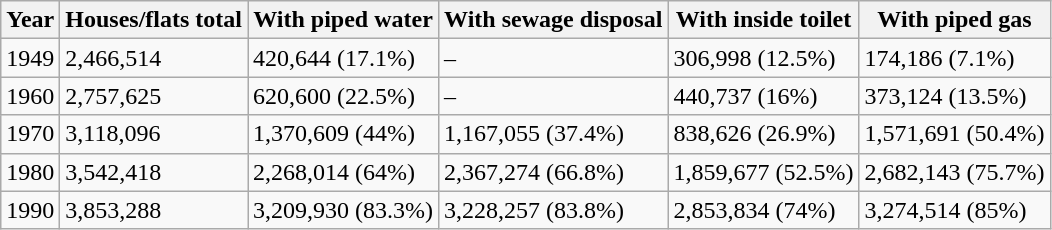<table class="wikitable" style="text-align: left">
<tr>
<th>Year</th>
<th>Houses/flats total</th>
<th>With piped water</th>
<th>With sewage disposal</th>
<th>With inside toilet</th>
<th>With piped gas</th>
</tr>
<tr>
<td align=left>1949</td>
<td>2,466,514</td>
<td>420,644 (17.1%)</td>
<td>–</td>
<td>306,998 (12.5%)</td>
<td>174,186 (7.1%)</td>
</tr>
<tr>
<td align=left>1960</td>
<td>2,757,625</td>
<td>620,600 (22.5%)</td>
<td>–</td>
<td>440,737 (16%)</td>
<td>373,124 (13.5%)</td>
</tr>
<tr>
<td align=left>1970</td>
<td>3,118,096</td>
<td>1,370,609 (44%)</td>
<td>1,167,055 (37.4%)</td>
<td>838,626 (26.9%)</td>
<td>1,571,691 (50.4%)</td>
</tr>
<tr>
<td align=left>1980</td>
<td>3,542,418</td>
<td>2,268,014 (64%)</td>
<td>2,367,274 (66.8%)</td>
<td>1,859,677 (52.5%)</td>
<td>2,682,143 (75.7%)</td>
</tr>
<tr>
<td align=left>1990</td>
<td>3,853,288</td>
<td>3,209,930 (83.3%)</td>
<td>3,228,257 (83.8%)</td>
<td>2,853,834 (74%)</td>
<td>3,274,514 (85%)</td>
</tr>
</table>
